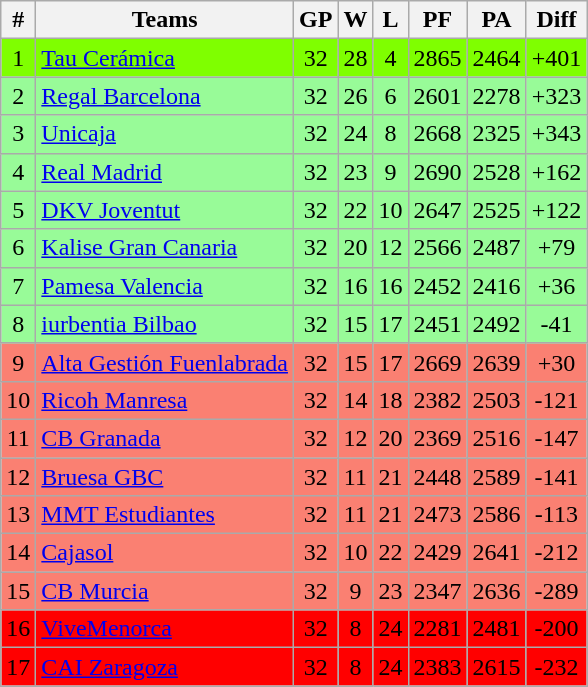<table class="wikitable" style="text-align: center;">
<tr>
<th>#</th>
<th>Teams</th>
<th>GP</th>
<th>W</th>
<th>L</th>
<th>PF</th>
<th>PA</th>
<th>Diff</th>
</tr>
<tr bgcolor=7fff00>
<td>1</td>
<td align="left"><a href='#'>Tau Cerámica</a></td>
<td>32</td>
<td>28</td>
<td>4</td>
<td>2865</td>
<td>2464</td>
<td>+401</td>
</tr>
<tr bgcolor=98fb98>
<td>2</td>
<td align="left"><a href='#'>Regal Barcelona</a></td>
<td>32</td>
<td>26</td>
<td>6</td>
<td>2601</td>
<td>2278</td>
<td>+323</td>
</tr>
<tr bgcolor=98fb98>
<td>3</td>
<td align="left"><a href='#'>Unicaja</a></td>
<td>32</td>
<td>24</td>
<td>8</td>
<td>2668</td>
<td>2325</td>
<td>+343</td>
</tr>
<tr bgcolor=98fb98>
<td>4</td>
<td align="left"><a href='#'>Real Madrid</a></td>
<td>32</td>
<td>23</td>
<td>9</td>
<td>2690</td>
<td>2528</td>
<td>+162</td>
</tr>
<tr bgcolor=98fb98>
<td>5</td>
<td align="left"><a href='#'>DKV Joventut</a></td>
<td>32</td>
<td>22</td>
<td>10</td>
<td>2647</td>
<td>2525</td>
<td>+122</td>
</tr>
<tr bgcolor=98fb98>
<td>6</td>
<td align="left"><a href='#'>Kalise Gran Canaria</a></td>
<td>32</td>
<td>20</td>
<td>12</td>
<td>2566</td>
<td>2487</td>
<td>+79</td>
</tr>
<tr bgcolor=98fb98>
<td>7</td>
<td align="left"><a href='#'>Pamesa Valencia</a></td>
<td>32</td>
<td>16</td>
<td>16</td>
<td>2452</td>
<td>2416</td>
<td>+36</td>
</tr>
<tr bgcolor=98fb98>
<td>8</td>
<td align="left"><a href='#'>iurbentia Bilbao</a></td>
<td>32</td>
<td>15</td>
<td>17</td>
<td>2451</td>
<td>2492</td>
<td>-41</td>
</tr>
<tr bgcolor=fa8072>
<td>9</td>
<td align="left"><a href='#'>Alta Gestión Fuenlabrada</a></td>
<td>32</td>
<td>15</td>
<td>17</td>
<td>2669</td>
<td>2639</td>
<td>+30</td>
</tr>
<tr bgcolor=fa8072>
<td>10</td>
<td align="left"><a href='#'>Ricoh Manresa</a></td>
<td>32</td>
<td>14</td>
<td>18</td>
<td>2382</td>
<td>2503</td>
<td>-121</td>
</tr>
<tr bgcolor=fa8072>
<td>11</td>
<td align="left"><a href='#'>CB Granada</a></td>
<td>32</td>
<td>12</td>
<td>20</td>
<td>2369</td>
<td>2516</td>
<td>-147</td>
</tr>
<tr bgcolor=fa8072>
<td>12</td>
<td align="left"><a href='#'>Bruesa GBC</a></td>
<td>32</td>
<td>11</td>
<td>21</td>
<td>2448</td>
<td>2589</td>
<td>-141</td>
</tr>
<tr bgcolor=fa8072>
<td>13</td>
<td align="left"><a href='#'>MMT Estudiantes</a></td>
<td>32</td>
<td>11</td>
<td>21</td>
<td>2473</td>
<td>2586</td>
<td>-113</td>
</tr>
<tr bgcolor=fa8072>
<td>14</td>
<td align="left"><a href='#'>Cajasol</a></td>
<td>32</td>
<td>10</td>
<td>22</td>
<td>2429</td>
<td>2641</td>
<td>-212</td>
</tr>
<tr bgcolor=fa8072>
<td>15</td>
<td align="left"><a href='#'>CB Murcia</a></td>
<td>32</td>
<td>9</td>
<td>23</td>
<td>2347</td>
<td>2636</td>
<td>-289</td>
</tr>
<tr bgcolor=FF0000>
<td>16</td>
<td align="left"><a href='#'>ViveMenorca</a></td>
<td>32</td>
<td>8</td>
<td>24</td>
<td>2281</td>
<td>2481</td>
<td>-200</td>
</tr>
<tr bgcolor=FF0000>
<td>17</td>
<td align="left"><a href='#'>CAI Zaragoza</a></td>
<td>32</td>
<td>8</td>
<td>24</td>
<td>2383</td>
<td>2615</td>
<td>-232</td>
</tr>
</table>
